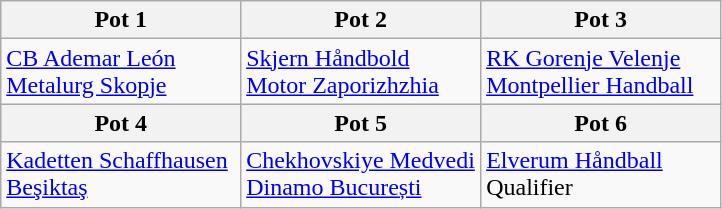<table class="wikitable">
<tr>
<th style="width:33.3%;">Pot 1</th>
<th style="width:33.3%;">Pot 2</th>
<th style="width:33.3%;">Pot 3</th>
</tr>
<tr>
<td valign="top"> <a href='#'>CB Ademar León</a><br> <a href='#'>Metalurg Skopje</a></td>
<td valign="top"> <a href='#'>Skjern Håndbold</a><br> <a href='#'>Motor Zaporizhzhia</a></td>
<td valign="top"> <a href='#'>RK Gorenje Velenje</a><br> <a href='#'>Montpellier Handball</a></td>
</tr>
<tr>
<th>Pot 4</th>
<th>Pot 5</th>
<th>Pot 6</th>
</tr>
<tr>
<td valign="top"> <a href='#'>Kadetten Schaffhausen</a><br> <a href='#'>Beşiktaş</a></td>
<td valign="top"> <a href='#'>Chekhovskiye Medvedi</a><br> <a href='#'>Dinamo București</a></td>
<td valign="top"> <a href='#'>Elverum Håndball</a><br>Qualifier</td>
</tr>
</table>
